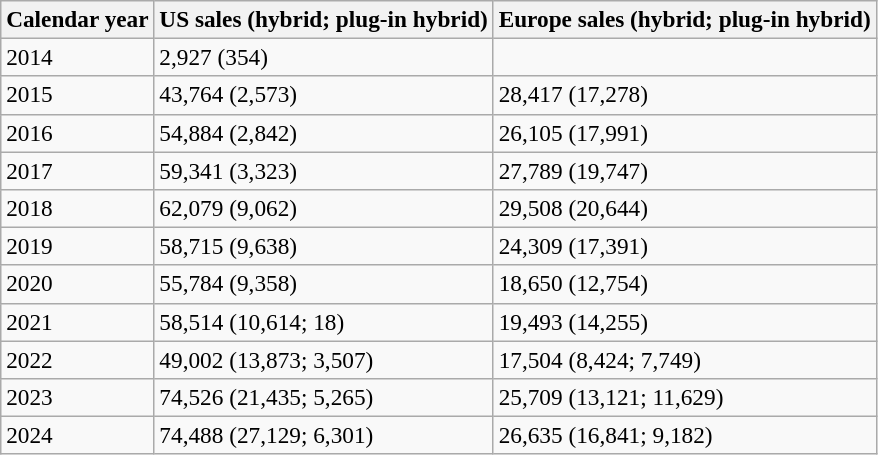<table class="wikitable" style="font-size:97%">
<tr>
<th>Calendar year</th>
<th>US sales (hybrid; plug-in hybrid)</th>
<th>Europe sales (hybrid; plug-in hybrid)</th>
</tr>
<tr>
<td>2014</td>
<td>2,927 (354)</td>
<td></td>
</tr>
<tr>
<td>2015</td>
<td>43,764 (2,573)</td>
<td>28,417 (17,278)</td>
</tr>
<tr>
<td>2016</td>
<td>54,884 (2,842)</td>
<td>26,105 (17,991)</td>
</tr>
<tr>
<td>2017</td>
<td>59,341 (3,323)</td>
<td>27,789 (19,747)</td>
</tr>
<tr>
<td>2018</td>
<td>62,079 (9,062)</td>
<td>29,508 (20,644)</td>
</tr>
<tr>
<td>2019</td>
<td>58,715 (9,638)</td>
<td>24,309 (17,391)</td>
</tr>
<tr>
<td>2020</td>
<td>55,784 (9,358)</td>
<td>18,650 (12,754)</td>
</tr>
<tr>
<td>2021</td>
<td>58,514 (10,614; 18)</td>
<td>19,493 (14,255)</td>
</tr>
<tr>
<td>2022</td>
<td>49,002 (13,873; 3,507)</td>
<td>17,504 (8,424; 7,749)</td>
</tr>
<tr>
<td>2023</td>
<td>74,526 (21,435; 5,265)</td>
<td>25,709 (13,121; 11,629)</td>
</tr>
<tr>
<td>2024</td>
<td>74,488 (27,129; 6,301)</td>
<td>26,635 (16,841; 9,182)</td>
</tr>
</table>
